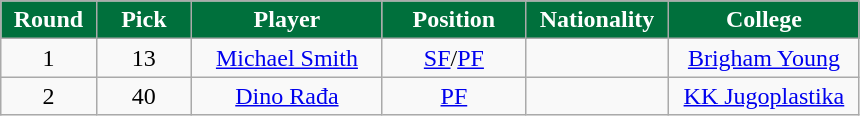<table class="wikitable sortable sortable">
<tr>
<th style="background:#00703C; color:white" width="10%">Round</th>
<th style="background:#00703C; color:white" width="10%">Pick</th>
<th style="background:#00703C; color:white" width="20%">Player</th>
<th style="background:#00703C; color:white" width="15%">Position</th>
<th style="background:#00703C; color:white" width="15%">Nationality</th>
<th style="background:#00703C; color:white" width="20%">College</th>
</tr>
<tr style="text-align: center">
<td>1</td>
<td>13</td>
<td><a href='#'>Michael Smith</a></td>
<td><a href='#'>SF</a>/<a href='#'>PF</a></td>
<td></td>
<td><a href='#'>Brigham Young</a></td>
</tr>
<tr style="text-align: center">
<td>2</td>
<td>40</td>
<td><a href='#'>Dino Rađa</a></td>
<td><a href='#'>PF</a></td>
<td></td>
<td><a href='#'>KK Jugoplastika</a></td>
</tr>
</table>
